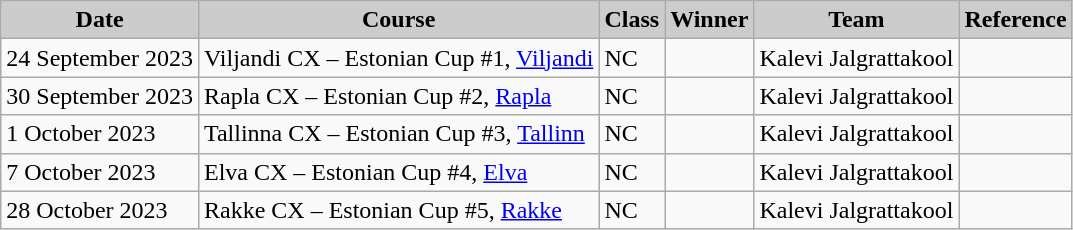<table class="wikitable sortable alternance ">
<tr>
<th scope="col" style="background-color:#CCCCCC;">Date</th>
<th scope="col" style="background-color:#CCCCCC;">Course</th>
<th scope="col" style="background-color:#CCCCCC;">Class</th>
<th scope="col" style="background-color:#CCCCCC;">Winner</th>
<th scope="col" style="background-color:#CCCCCC;">Team</th>
<th scope="col" style="background-color:#CCCCCC;">Reference</th>
</tr>
<tr>
<td>24 September 2023</td>
<td> Viljandi CX – Estonian Cup #1, <a href='#'>Viljandi</a></td>
<td>NC</td>
<td></td>
<td>Kalevi Jalgrattakool</td>
<td></td>
</tr>
<tr>
<td>30 September 2023</td>
<td> Rapla CX – Estonian Cup #2, <a href='#'>Rapla</a></td>
<td>NC</td>
<td></td>
<td>Kalevi Jalgrattakool</td>
<td></td>
</tr>
<tr>
<td>1 October 2023</td>
<td> Tallinna CX – Estonian Cup #3, <a href='#'>Tallinn</a></td>
<td>NC</td>
<td></td>
<td>Kalevi Jalgrattakool</td>
<td></td>
</tr>
<tr>
<td>7 October 2023</td>
<td> Elva CX – Estonian Cup #4, <a href='#'>Elva</a></td>
<td>NC</td>
<td></td>
<td>Kalevi Jalgrattakool</td>
<td></td>
</tr>
<tr>
<td>28 October 2023</td>
<td> Rakke CX – Estonian Cup #5, <a href='#'>Rakke</a></td>
<td>NC</td>
<td></td>
<td>Kalevi Jalgrattakool</td>
<td></td>
</tr>
</table>
